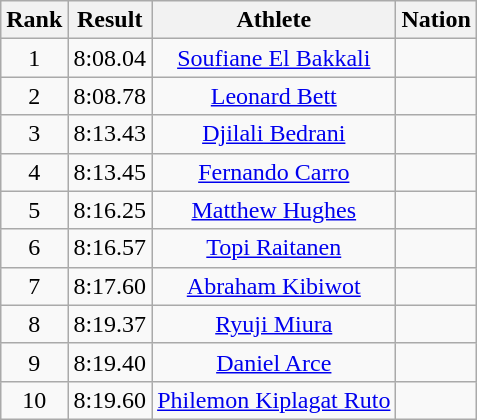<table class="wikitable" style="text-align:center">
<tr>
<th>Rank</th>
<th>Result</th>
<th>Athlete</th>
<th>Nation</th>
</tr>
<tr>
<td>1</td>
<td>8:08.04</td>
<td><a href='#'>Soufiane El Bakkali</a></td>
<td align=left></td>
</tr>
<tr>
<td>2</td>
<td>8:08.78</td>
<td><a href='#'>Leonard Bett</a></td>
<td align=left></td>
</tr>
<tr>
<td>3</td>
<td>8:13.43</td>
<td><a href='#'>Djilali Bedrani</a></td>
<td align=left></td>
</tr>
<tr>
<td>4</td>
<td>8:13.45</td>
<td><a href='#'>Fernando Carro</a></td>
<td align=left></td>
</tr>
<tr>
<td>5</td>
<td>8:16.25</td>
<td><a href='#'>Matthew Hughes</a></td>
<td align=left></td>
</tr>
<tr>
<td>6</td>
<td>8:16.57</td>
<td><a href='#'>Topi Raitanen</a></td>
<td align=left></td>
</tr>
<tr>
<td>7</td>
<td>8:17.60</td>
<td><a href='#'>Abraham Kibiwot</a></td>
<td align=left></td>
</tr>
<tr>
<td>8</td>
<td>8:19.37</td>
<td><a href='#'>Ryuji Miura</a></td>
<td align=left></td>
</tr>
<tr>
<td>9</td>
<td>8:19.40</td>
<td><a href='#'>Daniel Arce</a></td>
<td align=left></td>
</tr>
<tr>
<td>10</td>
<td>8:19.60</td>
<td><a href='#'>Philemon Kiplagat Ruto</a></td>
<td align=left></td>
</tr>
</table>
